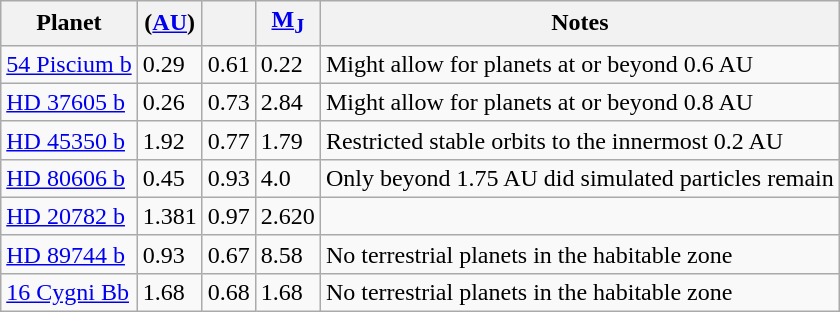<table class="wikitable sortable">
<tr>
<th>Planet</th>
<th><a href='#'></a> (<a href='#'>AU</a>)</th>
<th><a href='#'></a></th>
<th><a href='#'>M<sub>J</sub></a></th>
<th>Notes</th>
</tr>
<tr>
<td><a href='#'>54 Piscium b</a></td>
<td>0.29</td>
<td>0.61</td>
<td>0.22</td>
<td>Might allow for planets at or beyond 0.6 AU</td>
</tr>
<tr>
<td><a href='#'>HD 37605 b</a></td>
<td>0.26</td>
<td>0.73</td>
<td>2.84</td>
<td>Might allow for planets at or beyond 0.8 AU</td>
</tr>
<tr>
<td><a href='#'>HD 45350 b</a></td>
<td>1.92</td>
<td>0.77</td>
<td>1.79</td>
<td>Restricted stable orbits to the innermost 0.2 AU</td>
</tr>
<tr>
<td><a href='#'>HD 80606 b</a></td>
<td>0.45</td>
<td>0.93</td>
<td>4.0</td>
<td>Only beyond 1.75 AU did simulated particles remain</td>
</tr>
<tr>
<td><a href='#'>HD 20782 b</a></td>
<td>1.381</td>
<td>0.97</td>
<td>2.620</td>
<td></td>
</tr>
<tr>
<td><a href='#'>HD 89744 b</a></td>
<td>0.93</td>
<td>0.67</td>
<td>8.58</td>
<td>No terrestrial planets in the habitable zone</td>
</tr>
<tr>
<td><a href='#'>16 Cygni Bb</a></td>
<td>1.68</td>
<td>0.68</td>
<td>1.68</td>
<td>No terrestrial planets in the habitable zone</td>
</tr>
</table>
